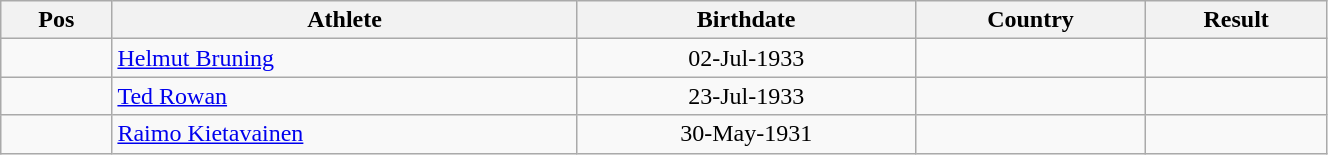<table class="wikitable"  style="text-align:center; width:70%;">
<tr>
<th>Pos</th>
<th>Athlete</th>
<th>Birthdate</th>
<th>Country</th>
<th>Result</th>
</tr>
<tr>
<td align=center></td>
<td align=left><a href='#'>Helmut Bruning</a></td>
<td>02-Jul-1933</td>
<td align=left></td>
<td></td>
</tr>
<tr>
<td align=center></td>
<td align=left><a href='#'>Ted Rowan</a></td>
<td>23-Jul-1933</td>
<td align=left></td>
<td></td>
</tr>
<tr>
<td align=center></td>
<td align=left><a href='#'>Raimo Kietavainen</a></td>
<td>30-May-1931</td>
<td align=left></td>
<td></td>
</tr>
</table>
